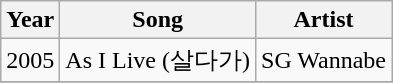<table class="wikitable sortable">
<tr>
<th width=10>Year</th>
<th>Song</th>
<th>Artist</th>
</tr>
<tr>
<td>2005</td>
<td>As I Live (살다가)</td>
<td>SG Wannabe</td>
</tr>
<tr>
</tr>
</table>
